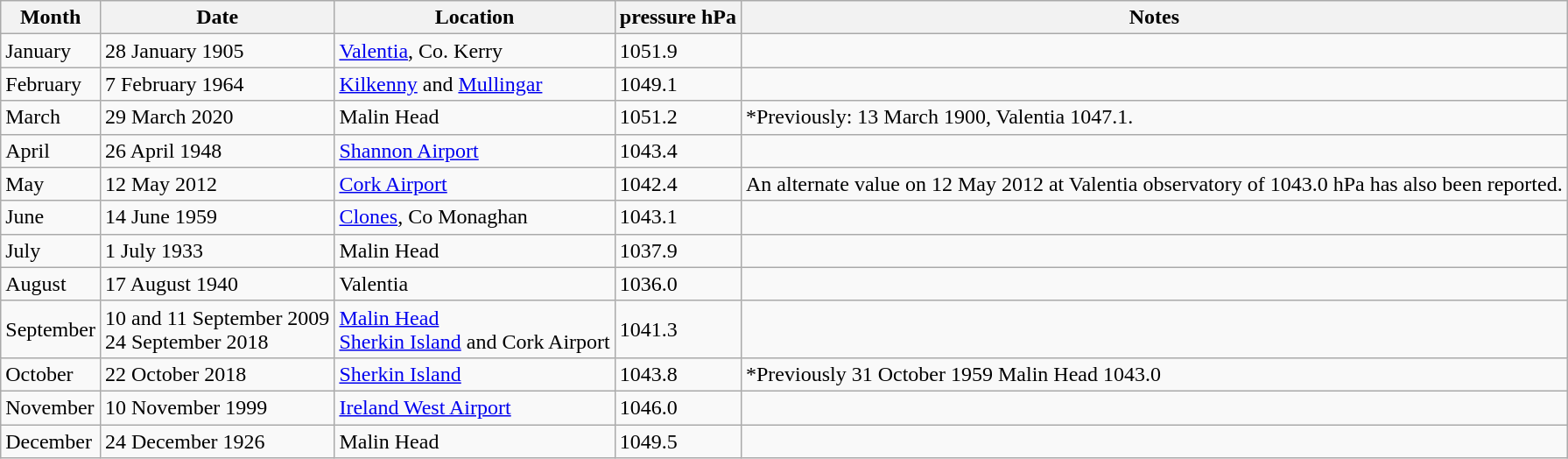<table class="wikitable sortable">
<tr>
<th>Month</th>
<th>Date</th>
<th class="unsortable">Location</th>
<th>pressure hPa</th>
<th class="unsortable">Notes</th>
</tr>
<tr>
<td>January</td>
<td>28 January 1905</td>
<td><a href='#'>Valentia</a>, Co. Kerry</td>
<td>1051.9</td>
<td></td>
</tr>
<tr>
<td>February</td>
<td>7 February 1964</td>
<td><a href='#'>Kilkenny</a> and <a href='#'>Mullingar</a></td>
<td>1049.1</td>
<td></td>
</tr>
<tr>
<td>March</td>
<td>29 March 2020</td>
<td>Malin Head</td>
<td>1051.2 </td>
<td>*Previously: 13 March 1900, Valentia 1047.1.</td>
</tr>
<tr>
<td>April</td>
<td>26 April 1948</td>
<td><a href='#'>Shannon Airport</a></td>
<td>1043.4</td>
<td></td>
</tr>
<tr>
<td>May</td>
<td>12 May 2012</td>
<td><a href='#'>Cork Airport</a></td>
<td>1042.4</td>
<td>An alternate value on 12 May 2012 at Valentia observatory of 1043.0 hPa has also been reported.</td>
</tr>
<tr>
<td>June</td>
<td>14 June 1959</td>
<td><a href='#'>Clones</a>, Co Monaghan</td>
<td>1043.1</td>
<td></td>
</tr>
<tr>
<td>July</td>
<td>1 July 1933</td>
<td>Malin Head</td>
<td>1037.9</td>
<td></td>
</tr>
<tr>
<td>August</td>
<td>17 August 1940</td>
<td>Valentia</td>
<td>1036.0</td>
<td></td>
</tr>
<tr>
<td>September</td>
<td>10 and 11 September 2009<br>24 September 2018</td>
<td><a href='#'>Malin Head</a><br><a href='#'>Sherkin Island</a> and Cork Airport</td>
<td>1041.3</td>
<td></td>
</tr>
<tr>
<td>October</td>
<td>22 October 2018</td>
<td><a href='#'>Sherkin Island</a></td>
<td>1043.8</td>
<td>*Previously 31 October 1959 Malin Head 1043.0</td>
</tr>
<tr>
<td>November</td>
<td>10 November 1999</td>
<td><a href='#'>Ireland West Airport</a></td>
<td>1046.0</td>
<td></td>
</tr>
<tr>
<td>December</td>
<td>24 December 1926</td>
<td>Malin Head</td>
<td>1049.5</td>
<td></td>
</tr>
</table>
